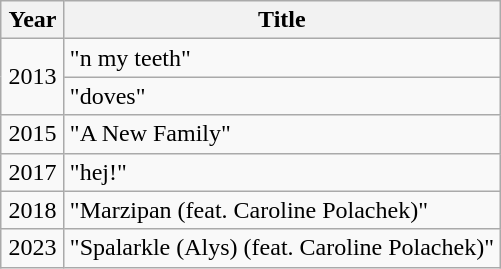<table class="wikitable">
<tr>
<th style="text-align:center; width:35px;">Year</th>
<th>Title</th>
</tr>
<tr>
<td style="text-align:center;" rowspan="2">2013</td>
<td>"n my teeth"</td>
</tr>
<tr>
<td>"doves"</td>
</tr>
<tr>
<td style="text-align:center;">2015</td>
<td>"A New Family"</td>
</tr>
<tr>
<td style="text-align:center;">2017</td>
<td>"hej!"</td>
</tr>
<tr>
<td style="text-align:center;">2018</td>
<td>"Marzipan (feat. Caroline Polachek)"</td>
</tr>
<tr>
<td style="text-align:center;">2023</td>
<td>"Spalarkle (Alys) (feat. Caroline Polachek)"</td>
</tr>
</table>
